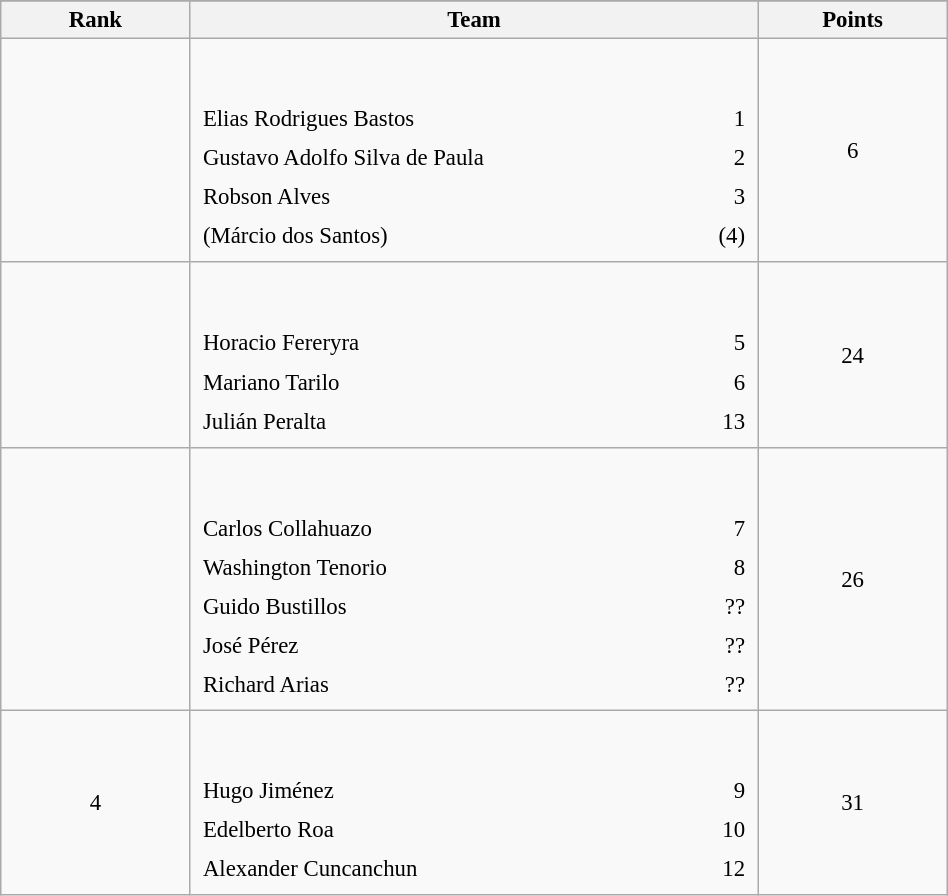<table class="wikitable sortable" style=" text-align:center; font-size:95%;" width="50%">
<tr>
</tr>
<tr>
<th width=10%>Rank</th>
<th width=30%>Team</th>
<th width=10%>Points</th>
</tr>
<tr>
<td align=center></td>
<td align=left> <br><br><table width=100%>
<tr>
<td align=left style="border:0">Elias Rodrigues Bastos</td>
<td align=right style="border:0">1</td>
</tr>
<tr>
<td align=left style="border:0">Gustavo Adolfo Silva de Paula</td>
<td align=right style="border:0">2</td>
</tr>
<tr>
<td align=left style="border:0">Robson Alves</td>
<td align=right style="border:0">3</td>
</tr>
<tr>
<td align=left style="border:0">(Márcio dos Santos)</td>
<td align=right style="border:0">(4)</td>
</tr>
</table>
</td>
<td>6</td>
</tr>
<tr>
<td align=center></td>
<td align=left> <br><br><table width=100%>
<tr>
<td align=left style="border:0">Horacio Fereryra</td>
<td align=right style="border:0">5</td>
</tr>
<tr>
<td align=left style="border:0">Mariano Tarilo</td>
<td align=right style="border:0">6</td>
</tr>
<tr>
<td align=left style="border:0">Julián Peralta</td>
<td align=right style="border:0">13</td>
</tr>
</table>
</td>
<td>24</td>
</tr>
<tr>
<td align=center></td>
<td align=left> <br><br><table width=100%>
<tr>
<td align=left style="border:0">Carlos Collahuazo</td>
<td align=right style="border:0">7</td>
</tr>
<tr>
<td align=left style="border:0">Washington Tenorio</td>
<td align=right style="border:0">8</td>
</tr>
<tr>
<td align=left style="border:0">Guido Bustillos</td>
<td align=right style="border:0">??</td>
</tr>
<tr>
<td align=left style="border:0">José Pérez</td>
<td align=right style="border:0">??</td>
</tr>
<tr>
<td align=left style="border:0">Richard Arias</td>
<td align=right style="border:0">??</td>
</tr>
</table>
</td>
<td>26</td>
</tr>
<tr>
<td align=center>4</td>
<td align=left> <br><br><table width=100%>
<tr>
<td align=left style="border:0">Hugo Jiménez</td>
<td align=right style="border:0">9</td>
</tr>
<tr>
<td align=left style="border:0">Edelberto Roa</td>
<td align=right style="border:0">10</td>
</tr>
<tr>
<td align=left style="border:0">Alexander Cuncanchun</td>
<td align=right style="border:0">12</td>
</tr>
</table>
</td>
<td>31</td>
</tr>
</table>
